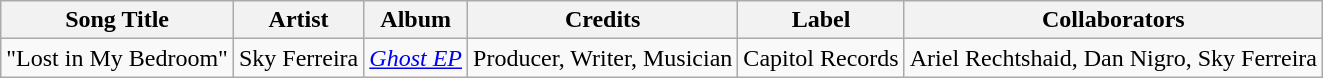<table class="wikitable">
<tr>
<th>Song Title</th>
<th>Artist</th>
<th>Album</th>
<th>Credits</th>
<th>Label</th>
<th>Collaborators</th>
</tr>
<tr>
<td>"Lost in My Bedroom"</td>
<td>Sky Ferreira</td>
<td><em><a href='#'>Ghost EP</a></em></td>
<td>Producer, Writer, Musician</td>
<td>Capitol Records</td>
<td>Ariel Rechtshaid, Dan Nigro, Sky Ferreira</td>
</tr>
</table>
